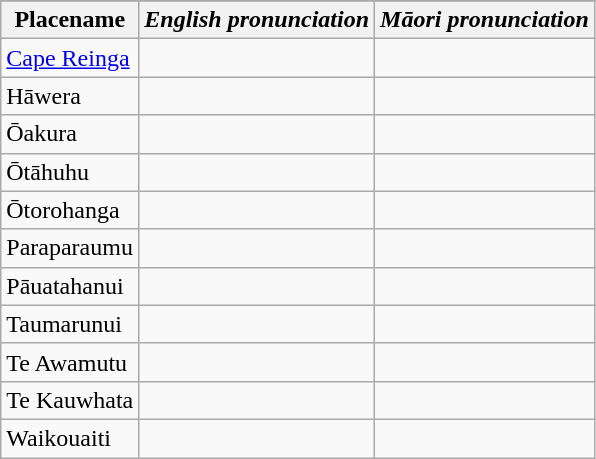<table class="wikitable">
<tr>
</tr>
<tr>
<th>Placename</th>
<th><em>English pronunciation</em></th>
<th><em>Māori pronunciation</em></th>
</tr>
<tr>
<td><a href='#'>Cape Reinga</a></td>
<td></td>
<td></td>
</tr>
<tr>
<td>Hāwera</td>
<td></td>
<td></td>
</tr>
<tr>
<td>Ōakura</td>
<td></td>
<td></td>
</tr>
<tr>
<td>Ōtāhuhu</td>
<td></td>
<td></td>
</tr>
<tr>
<td>Ōtorohanga</td>
<td></td>
<td></td>
</tr>
<tr>
<td>Paraparaumu</td>
<td></td>
<td></td>
</tr>
<tr>
<td>Pāuatahanui</td>
<td></td>
<td></td>
</tr>
<tr>
<td>Taumarunui</td>
<td></td>
<td></td>
</tr>
<tr>
<td>Te Awamutu</td>
<td></td>
<td></td>
</tr>
<tr>
<td>Te Kauwhata</td>
<td></td>
<td></td>
</tr>
<tr>
<td>Waikouaiti</td>
<td></td>
<td></td>
</tr>
</table>
